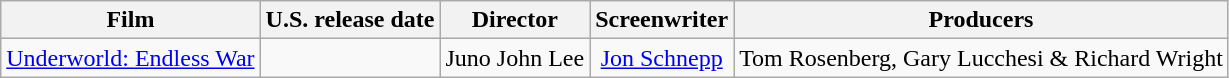<table class="wikitable plainrowheaders" style="text-align:center">
<tr>
<th>Film</th>
<th>U.S. release date</th>
<th>Director</th>
<th>Screenwriter</th>
<th>Producers</th>
</tr>
<tr>
<td style="text-align:left"><a href='#'>Underworld: Endless War</a></td>
<td style="text-align:left"></td>
<td>Juno John Lee</td>
<td><a href='#'>Jon Schnepp</a></td>
<td>Tom Rosenberg, Gary Lucchesi & Richard Wright</td>
</tr>
</table>
